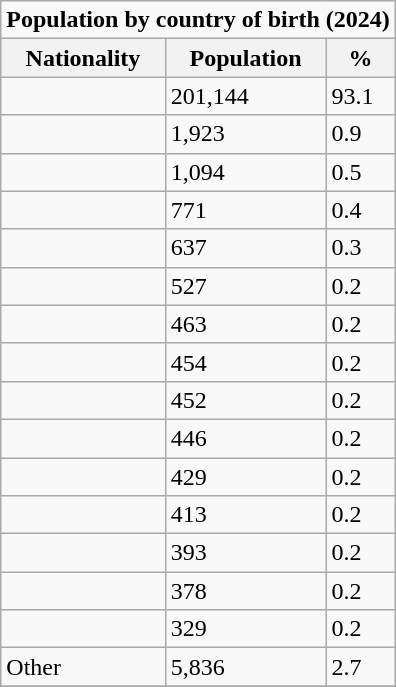<table class="wikitable" style="float:right;">
<tr>
<td colspan="3"><strong>Population by country of birth (2024)</strong></td>
</tr>
<tr \>
<th>Nationality</th>
<th>Population</th>
<th>%</th>
</tr>
<tr>
<td></td>
<td>201,144</td>
<td>93.1</td>
</tr>
<tr>
<td></td>
<td>1,923</td>
<td>0.9</td>
</tr>
<tr>
<td></td>
<td>1,094</td>
<td>0.5</td>
</tr>
<tr>
<td></td>
<td>771</td>
<td>0.4</td>
</tr>
<tr>
<td></td>
<td>637</td>
<td>0.3</td>
</tr>
<tr>
<td></td>
<td>527</td>
<td>0.2</td>
</tr>
<tr>
<td></td>
<td>463</td>
<td>0.2</td>
</tr>
<tr>
<td></td>
<td>454</td>
<td>0.2</td>
</tr>
<tr>
<td></td>
<td>452</td>
<td>0.2</td>
</tr>
<tr>
<td></td>
<td>446</td>
<td>0.2</td>
</tr>
<tr>
<td></td>
<td>429</td>
<td>0.2</td>
</tr>
<tr>
<td></td>
<td>413</td>
<td>0.2</td>
</tr>
<tr>
<td></td>
<td>393</td>
<td>0.2</td>
</tr>
<tr>
<td></td>
<td>378</td>
<td>0.2</td>
</tr>
<tr>
<td></td>
<td>329</td>
<td>0.2</td>
</tr>
<tr>
<td>Other</td>
<td>5,836</td>
<td>2.7</td>
</tr>
<tr>
</tr>
</table>
